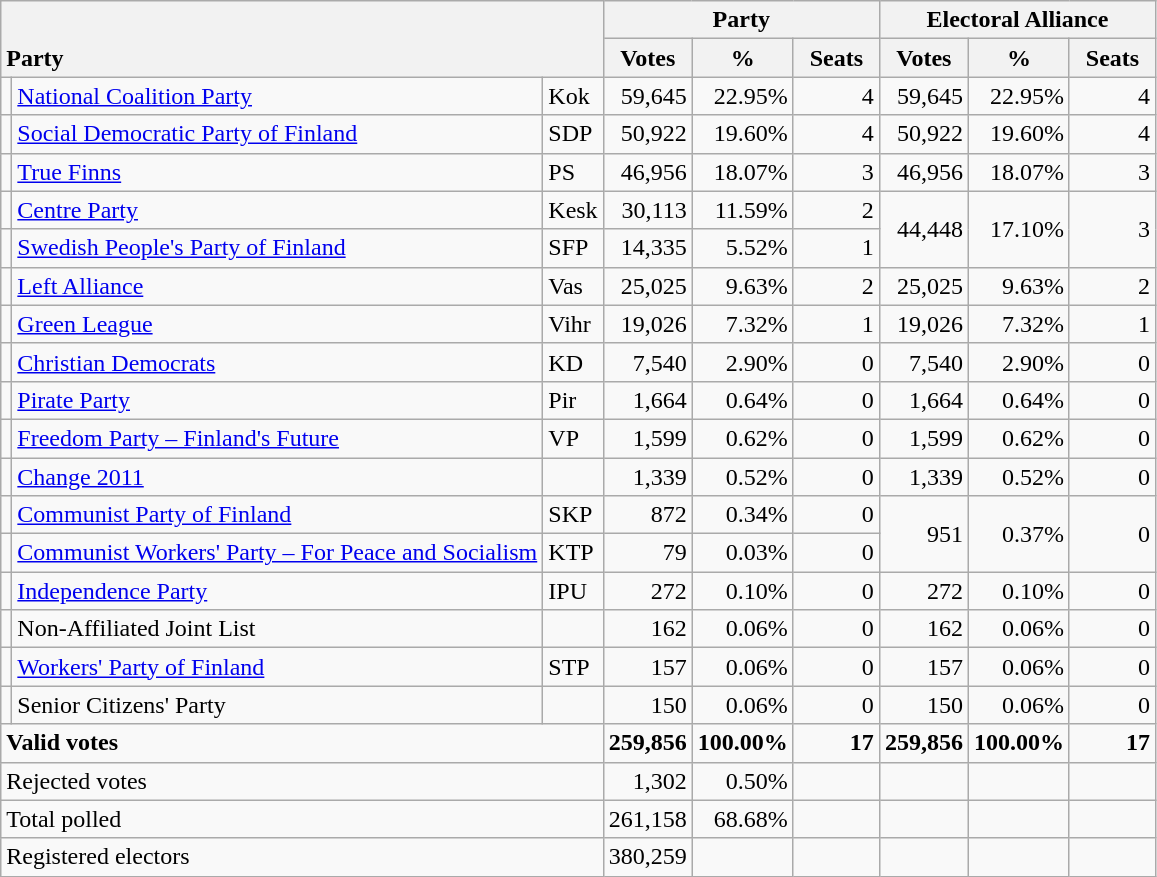<table class="wikitable" border="1" style="text-align:right;">
<tr>
<th style="text-align:left;" valign=bottom rowspan=2 colspan=3>Party</th>
<th colspan=3>Party</th>
<th colspan=3>Electoral Alliance</th>
</tr>
<tr>
<th align=center valign=bottom width="50">Votes</th>
<th align=center valign=bottom width="50">%</th>
<th align=center valign=bottom width="50">Seats</th>
<th align=center valign=bottom width="50">Votes</th>
<th align=center valign=bottom width="50">%</th>
<th align=center valign=bottom width="50">Seats</th>
</tr>
<tr>
<td></td>
<td align=left><a href='#'>National Coalition Party</a></td>
<td align=left>Kok</td>
<td>59,645</td>
<td>22.95%</td>
<td>4</td>
<td>59,645</td>
<td>22.95%</td>
<td>4</td>
</tr>
<tr>
<td></td>
<td align=left style="white-space: nowrap;"><a href='#'>Social Democratic Party of Finland</a></td>
<td align=left>SDP</td>
<td>50,922</td>
<td>19.60%</td>
<td>4</td>
<td>50,922</td>
<td>19.60%</td>
<td>4</td>
</tr>
<tr>
<td></td>
<td align=left><a href='#'>True Finns</a></td>
<td align=left>PS</td>
<td>46,956</td>
<td>18.07%</td>
<td>3</td>
<td>46,956</td>
<td>18.07%</td>
<td>3</td>
</tr>
<tr>
<td></td>
<td align=left><a href='#'>Centre Party</a></td>
<td align=left>Kesk</td>
<td>30,113</td>
<td>11.59%</td>
<td>2</td>
<td rowspan=2>44,448</td>
<td rowspan=2>17.10%</td>
<td rowspan=2>3</td>
</tr>
<tr>
<td></td>
<td align=left><a href='#'>Swedish People's Party of Finland</a></td>
<td align=left>SFP</td>
<td>14,335</td>
<td>5.52%</td>
<td>1</td>
</tr>
<tr>
<td></td>
<td align=left><a href='#'>Left Alliance</a></td>
<td align=left>Vas</td>
<td>25,025</td>
<td>9.63%</td>
<td>2</td>
<td>25,025</td>
<td>9.63%</td>
<td>2</td>
</tr>
<tr>
<td></td>
<td align=left><a href='#'>Green League</a></td>
<td align=left>Vihr</td>
<td>19,026</td>
<td>7.32%</td>
<td>1</td>
<td>19,026</td>
<td>7.32%</td>
<td>1</td>
</tr>
<tr>
<td></td>
<td align=left><a href='#'>Christian Democrats</a></td>
<td align=left>KD</td>
<td>7,540</td>
<td>2.90%</td>
<td>0</td>
<td>7,540</td>
<td>2.90%</td>
<td>0</td>
</tr>
<tr>
<td></td>
<td align=left><a href='#'>Pirate Party</a></td>
<td align=left>Pir</td>
<td>1,664</td>
<td>0.64%</td>
<td>0</td>
<td>1,664</td>
<td>0.64%</td>
<td>0</td>
</tr>
<tr>
<td></td>
<td align=left><a href='#'>Freedom Party – Finland's Future</a></td>
<td align=left>VP</td>
<td>1,599</td>
<td>0.62%</td>
<td>0</td>
<td>1,599</td>
<td>0.62%</td>
<td>0</td>
</tr>
<tr>
<td></td>
<td align=left><a href='#'>Change 2011</a></td>
<td align=left></td>
<td>1,339</td>
<td>0.52%</td>
<td>0</td>
<td>1,339</td>
<td>0.52%</td>
<td>0</td>
</tr>
<tr>
<td></td>
<td align=left><a href='#'>Communist Party of Finland</a></td>
<td align=left>SKP</td>
<td>872</td>
<td>0.34%</td>
<td>0</td>
<td rowspan=2>951</td>
<td rowspan=2>0.37%</td>
<td rowspan=2>0</td>
</tr>
<tr>
<td></td>
<td align=left><a href='#'>Communist Workers' Party – For Peace and Socialism</a></td>
<td align=left>KTP</td>
<td>79</td>
<td>0.03%</td>
<td>0</td>
</tr>
<tr>
<td></td>
<td align=left><a href='#'>Independence Party</a></td>
<td align=left>IPU</td>
<td>272</td>
<td>0.10%</td>
<td>0</td>
<td>272</td>
<td>0.10%</td>
<td>0</td>
</tr>
<tr>
<td></td>
<td align=left>Non-Affiliated Joint List</td>
<td align=left></td>
<td>162</td>
<td>0.06%</td>
<td>0</td>
<td>162</td>
<td>0.06%</td>
<td>0</td>
</tr>
<tr>
<td></td>
<td align=left><a href='#'>Workers' Party of Finland</a></td>
<td align=left>STP</td>
<td>157</td>
<td>0.06%</td>
<td>0</td>
<td>157</td>
<td>0.06%</td>
<td>0</td>
</tr>
<tr>
<td></td>
<td align=left>Senior Citizens' Party</td>
<td align=left></td>
<td>150</td>
<td>0.06%</td>
<td>0</td>
<td>150</td>
<td>0.06%</td>
<td>0</td>
</tr>
<tr style="font-weight:bold">
<td align=left colspan=3>Valid votes</td>
<td>259,856</td>
<td>100.00%</td>
<td>17</td>
<td>259,856</td>
<td>100.00%</td>
<td>17</td>
</tr>
<tr>
<td align=left colspan=3>Rejected votes</td>
<td>1,302</td>
<td>0.50%</td>
<td></td>
<td></td>
<td></td>
<td></td>
</tr>
<tr>
<td align=left colspan=3>Total polled</td>
<td>261,158</td>
<td>68.68%</td>
<td></td>
<td></td>
<td></td>
<td></td>
</tr>
<tr>
<td align=left colspan=3>Registered electors</td>
<td>380,259</td>
<td></td>
<td></td>
<td></td>
<td></td>
<td></td>
</tr>
</table>
